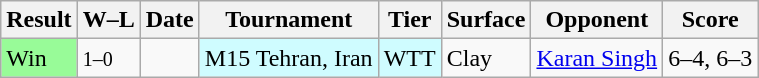<table class="wikitable">
<tr>
<th>Result</th>
<th class="W">W–L</th>
<th>Date</th>
<th>Tournament</th>
<th>Tier</th>
<th>Surface</th>
<th>Opponent</th>
<th class="unsortable">Score</th>
</tr>
<tr>
<td bgcolor=98fb98>Win</td>
<td><small>1–0</small></td>
<td></td>
<td style="background:#cffcff;">M15 Tehran, Iran</td>
<td style="background:#cffcff;">WTT</td>
<td>Clay</td>
<td> <a href='#'>Karan Singh</a></td>
<td>6–4, 6–3</td>
</tr>
</table>
